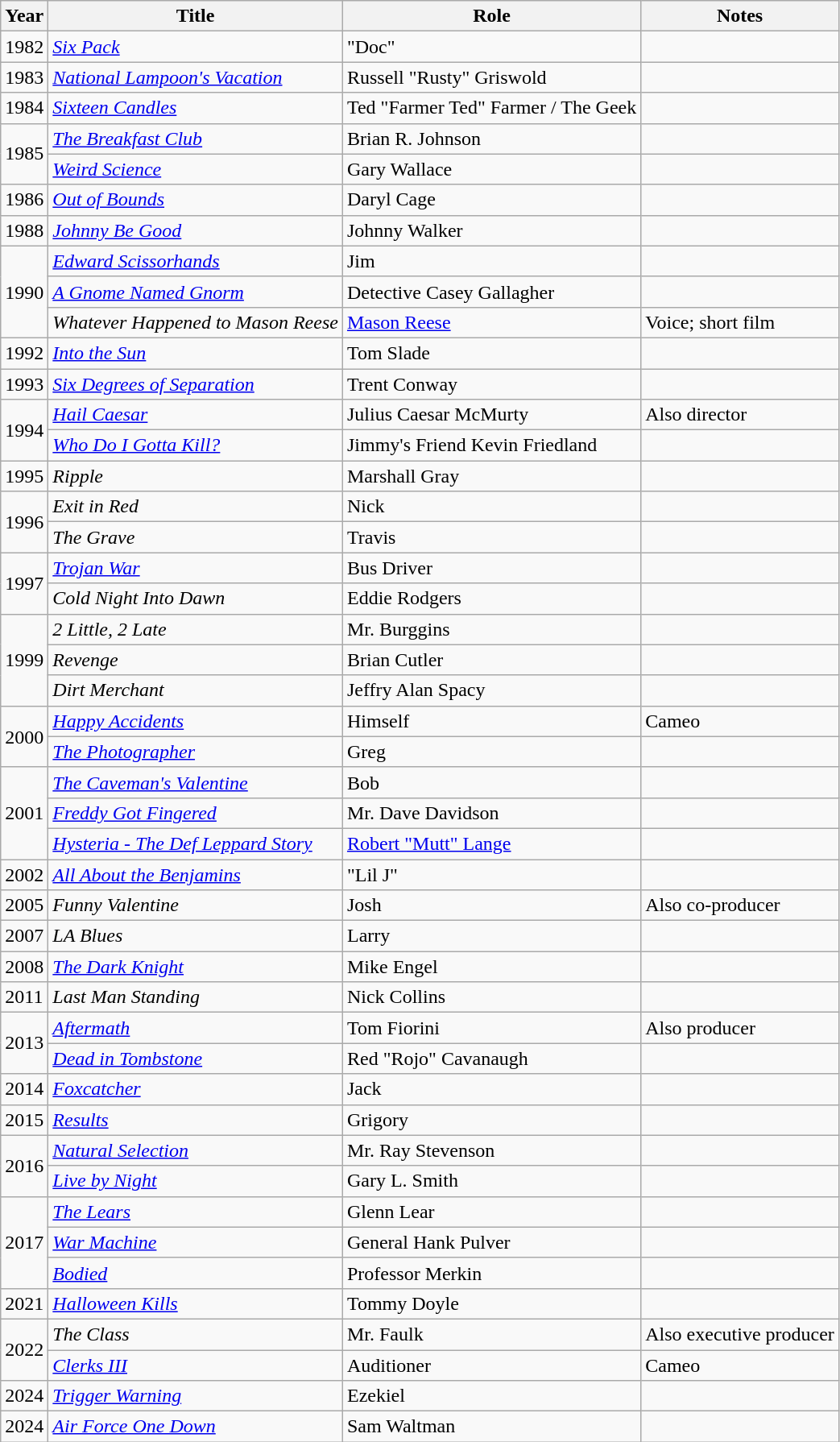<table class="wikitable sortable">
<tr>
<th>Year</th>
<th>Title</th>
<th>Role</th>
<th class="unsortable">Notes</th>
</tr>
<tr>
<td>1982</td>
<td><em><a href='#'>Six Pack</a></em></td>
<td>"Doc"</td>
<td></td>
</tr>
<tr>
<td>1983</td>
<td><em><a href='#'>National Lampoon's Vacation</a></em></td>
<td>Russell "Rusty" Griswold</td>
<td></td>
</tr>
<tr>
<td>1984</td>
<td><em><a href='#'>Sixteen Candles</a></em></td>
<td>Ted "Farmer Ted" Farmer / The Geek</td>
<td></td>
</tr>
<tr>
<td rowspan=2>1985</td>
<td><em><a href='#'>The Breakfast Club</a></em></td>
<td>Brian R. Johnson</td>
<td></td>
</tr>
<tr>
<td><em><a href='#'>Weird Science</a></em></td>
<td>Gary Wallace</td>
<td></td>
</tr>
<tr>
<td>1986</td>
<td><em><a href='#'>Out of Bounds</a></em></td>
<td>Daryl Cage</td>
<td></td>
</tr>
<tr>
<td>1988</td>
<td><em><a href='#'>Johnny Be Good</a></em></td>
<td>Johnny Walker</td>
<td></td>
</tr>
<tr>
<td rowspan=3>1990</td>
<td><em><a href='#'>Edward Scissorhands</a></em></td>
<td>Jim</td>
<td></td>
</tr>
<tr>
<td><em><a href='#'>A Gnome Named Gnorm</a></em></td>
<td>Detective Casey Gallagher</td>
<td></td>
</tr>
<tr>
<td><em>Whatever Happened to Mason Reese</em></td>
<td><a href='#'>Mason Reese</a></td>
<td>Voice; short film</td>
</tr>
<tr>
<td>1992</td>
<td><em><a href='#'>Into the Sun</a></em></td>
<td>Tom Slade</td>
<td></td>
</tr>
<tr>
<td>1993</td>
<td><em><a href='#'>Six Degrees of Separation</a></em></td>
<td>Trent Conway</td>
<td></td>
</tr>
<tr>
<td rowspan=2>1994</td>
<td><em><a href='#'>Hail Caesar</a></em></td>
<td>Julius Caesar McMurty</td>
<td>Also director</td>
</tr>
<tr>
<td><em><a href='#'>Who Do I Gotta Kill?</a></em></td>
<td>Jimmy's Friend Kevin Friedland</td>
<td></td>
</tr>
<tr>
<td>1995</td>
<td><em>Ripple</em></td>
<td>Marshall Gray</td>
<td></td>
</tr>
<tr>
<td rowspan=2>1996</td>
<td><em>Exit in Red</em></td>
<td>Nick</td>
<td></td>
</tr>
<tr>
<td><em>The Grave</em></td>
<td>Travis</td>
<td></td>
</tr>
<tr>
<td rowspan=2>1997</td>
<td><em><a href='#'>Trojan War</a></em></td>
<td>Bus Driver</td>
<td></td>
</tr>
<tr>
<td><em>Cold Night Into Dawn</em></td>
<td>Eddie Rodgers</td>
<td></td>
</tr>
<tr>
<td rowspan=3>1999</td>
<td><em>2 Little, 2 Late</em></td>
<td>Mr. Burggins</td>
<td></td>
</tr>
<tr>
<td><em>Revenge</em></td>
<td>Brian Cutler</td>
<td></td>
</tr>
<tr>
<td><em>Dirt Merchant</em></td>
<td>Jeffry Alan Spacy</td>
<td></td>
</tr>
<tr>
<td rowspan=2>2000</td>
<td><em><a href='#'>Happy Accidents</a></em></td>
<td>Himself</td>
<td>Cameo</td>
</tr>
<tr>
<td><em><a href='#'>The Photographer</a></em></td>
<td>Greg</td>
<td></td>
</tr>
<tr>
<td rowspan=3>2001</td>
<td><em><a href='#'>The Caveman's Valentine</a></em></td>
<td>Bob</td>
<td></td>
</tr>
<tr>
<td><em><a href='#'>Freddy Got Fingered</a></em></td>
<td>Mr. Dave Davidson</td>
<td></td>
</tr>
<tr>
<td><em><a href='#'>Hysteria - The Def Leppard Story</a></em></td>
<td><a href='#'>Robert "Mutt" Lange</a></td>
<td></td>
</tr>
<tr>
<td>2002</td>
<td><em><a href='#'>All About the Benjamins</a></em></td>
<td>"Lil J"</td>
<td></td>
</tr>
<tr>
<td>2005</td>
<td><em>Funny Valentine</em></td>
<td>Josh</td>
<td>Also co-producer</td>
</tr>
<tr>
<td>2007</td>
<td><em>LA Blues</em></td>
<td>Larry</td>
<td></td>
</tr>
<tr>
<td>2008</td>
<td><em><a href='#'>The Dark Knight</a></em></td>
<td>Mike Engel</td>
<td></td>
</tr>
<tr>
<td>2011</td>
<td><em>Last Man Standing</em></td>
<td>Nick Collins</td>
<td></td>
</tr>
<tr>
<td rowspan=2>2013</td>
<td><em><a href='#'>Aftermath</a></em></td>
<td>Tom Fiorini</td>
<td>Also producer</td>
</tr>
<tr>
<td><em><a href='#'>Dead in Tombstone</a></em></td>
<td>Red "Rojo" Cavanaugh</td>
<td></td>
</tr>
<tr>
<td>2014</td>
<td><em><a href='#'>Foxcatcher</a></em></td>
<td>Jack</td>
<td></td>
</tr>
<tr>
<td>2015</td>
<td><em><a href='#'>Results</a></em></td>
<td>Grigory</td>
<td></td>
</tr>
<tr>
<td rowspan="2">2016</td>
<td><em><a href='#'>Natural Selection</a></em></td>
<td>Mr. Ray Stevenson</td>
<td></td>
</tr>
<tr>
<td><em><a href='#'>Live by Night</a></em></td>
<td>Gary L. Smith</td>
<td></td>
</tr>
<tr>
<td rowspan=3>2017</td>
<td><em><a href='#'>The Lears</a></em></td>
<td>Glenn Lear</td>
<td></td>
</tr>
<tr>
<td><em><a href='#'>War Machine</a></em></td>
<td>General Hank Pulver</td>
<td></td>
</tr>
<tr>
<td><em><a href='#'>Bodied</a></em></td>
<td>Professor Merkin</td>
<td></td>
</tr>
<tr>
<td>2021</td>
<td><em><a href='#'>Halloween Kills</a></em></td>
<td>Tommy Doyle</td>
<td></td>
</tr>
<tr>
<td rowspan="2">2022</td>
<td><em>The Class</em></td>
<td>Mr. Faulk</td>
<td>Also executive producer</td>
</tr>
<tr>
<td><em><a href='#'>Clerks III</a></em></td>
<td>Auditioner</td>
<td>Cameo</td>
</tr>
<tr>
<td>2024</td>
<td><em><a href='#'>Trigger Warning</a></em></td>
<td>Ezekiel</td>
<td></td>
</tr>
<tr>
<td>2024</td>
<td><em><a href='#'>Air Force One Down</a></em></td>
<td>Sam Waltman</td>
<td></td>
</tr>
</table>
